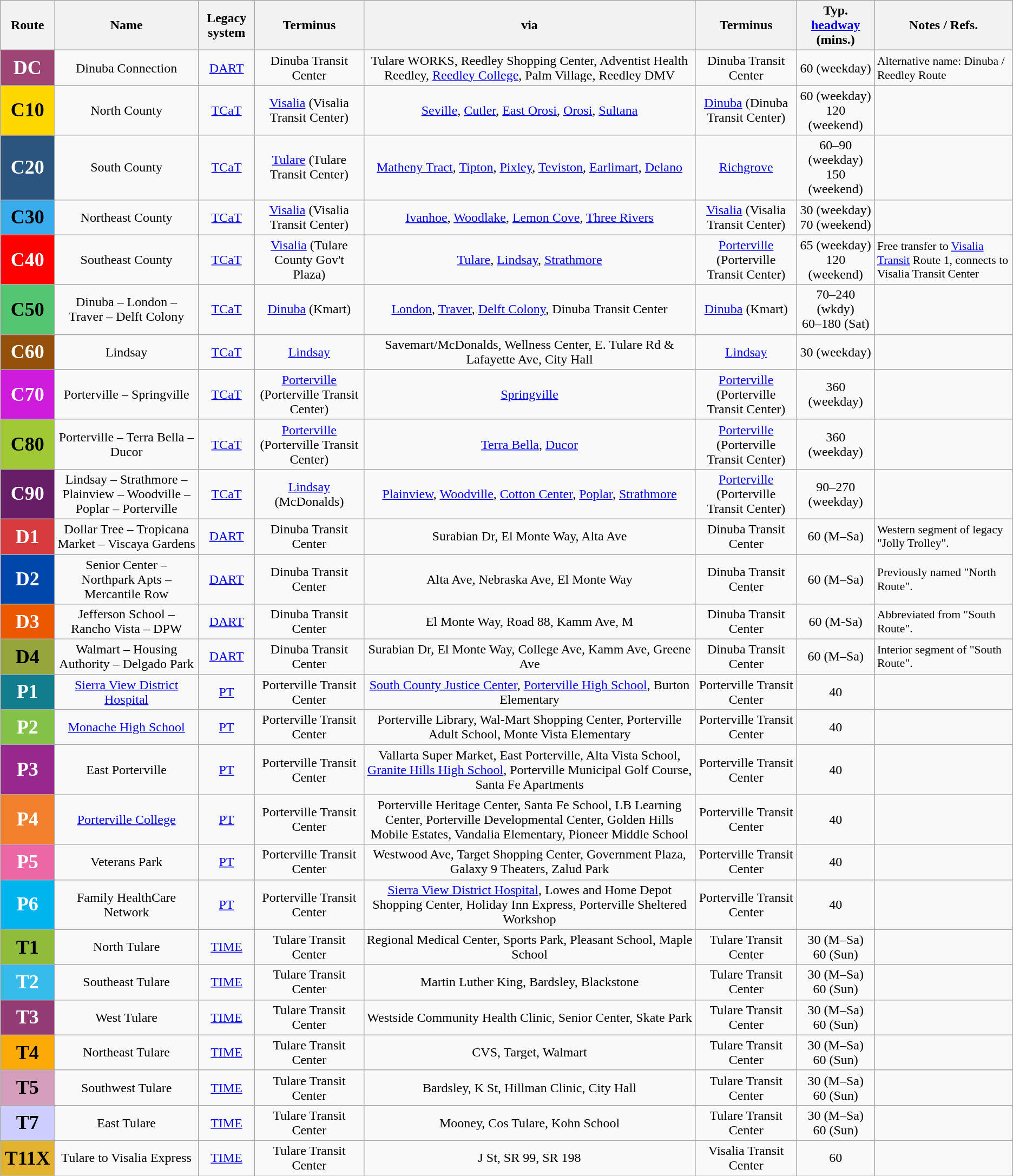<table class="wikitable sortable" style="font-size:100%;text-align:center;">
<tr>
<th>Route</th>
<th>Name</th>
<th>Legacy system</th>
<th>Terminus</th>
<th>via</th>
<th>Terminus</th>
<th>Typ. <a href='#'>headway</a> (mins.)</th>
<th class="unsortable">Notes / Refs.</th>
</tr>
<tr>
<th style="background:#9f4576;color:#fff;font-size:150%;">DC</th>
<td>Dinuba Connection</td>
<td><a href='#'>DART</a></td>
<td>Dinuba Transit Center</td>
<td>Tulare WORKS, Reedley Shopping Center, Adventist Health Reedley, <a href='#'>Reedley College</a>, Palm Village, Reedley DMV</td>
<td>Dinuba Transit Center</td>
<td>60 (weekday)</td>
<td style="font-size:90%;text-align:left;">Alternative name: Dinuba / Reedley Route</td>
</tr>
<tr>
<th style="background:#ffd700;color:#000;font-size:150%;">C10</th>
<td>North County</td>
<td><a href='#'>TCaT</a></td>
<td><a href='#'>Visalia</a> (Visalia Transit Center)</td>
<td><a href='#'>Seville</a>, <a href='#'>Cutler</a>, <a href='#'>East Orosi</a>, <a href='#'>Orosi</a>, <a href='#'>Sultana</a></td>
<td><a href='#'>Dinuba</a> (Dinuba Transit Center)</td>
<td>60 (weekday)<br>120 (weekend)</td>
<td style="font-size:90%;text-align:left;"></td>
</tr>
<tr>
<th style="background:#2B547E;color:#fff;font-size:150%;">C20</th>
<td>South County</td>
<td><a href='#'>TCaT</a></td>
<td><a href='#'>Tulare</a> (Tulare Transit Center)</td>
<td><a href='#'>Matheny Tract</a>, <a href='#'>Tipton</a>, <a href='#'>Pixley</a>, <a href='#'>Teviston</a>, <a href='#'>Earlimart</a>, <a href='#'>Delano</a></td>
<td><a href='#'>Richgrove</a></td>
<td>60–90 (weekday)<br>150 (weekend)</td>
<td style="font-size:90%;text-align:left;"></td>
</tr>
<tr>
<th style="background:#38acec;color:#000;font-size:150%;">C30</th>
<td>Northeast County</td>
<td><a href='#'>TCaT</a></td>
<td><a href='#'>Visalia</a> (Visalia Transit Center)</td>
<td><a href='#'>Ivanhoe</a>, <a href='#'>Woodlake</a>, <a href='#'>Lemon Cove</a>, <a href='#'>Three Rivers</a></td>
<td><a href='#'>Visalia</a> (Visalia Transit Center)</td>
<td>30 (weekday)<br>70 (weekend)</td>
<td style="font-size:90%;text-align:left;"></td>
</tr>
<tr>
<th style="background:#f00;color:#fff;font-size:150%;">C40</th>
<td>Southeast County</td>
<td><a href='#'>TCaT</a></td>
<td><a href='#'>Visalia</a> (Tulare County Gov't Plaza)</td>
<td><a href='#'>Tulare</a>, <a href='#'>Lindsay</a>, <a href='#'>Strathmore</a></td>
<td><a href='#'>Porterville</a> (Porterville Transit Center)</td>
<td>65 (weekday)<br>120 (weekend)</td>
<td style="font-size:90%;text-align:left;">Free transfer to <a href='#'>Visalia Transit</a> Route 1, connects to Visalia Transit Center</td>
</tr>
<tr>
<th style="background:#54c571;color:#000;font-size:150%;">C50</th>
<td>Dinuba – London – Traver – Delft Colony</td>
<td><a href='#'>TCaT</a></td>
<td><a href='#'>Dinuba</a> (Kmart)</td>
<td><a href='#'>London</a>, <a href='#'>Traver</a>, <a href='#'>Delft Colony</a>, Dinuba Transit Center</td>
<td><a href='#'>Dinuba</a> (Kmart)</td>
<td>70–240 (wkdy)<br>60–180 (Sat)</td>
<td style="font-size:90%;text-align:left;"></td>
</tr>
<tr>
<th style="background:#95500c;color:#fff;font-size:150%;">C60</th>
<td>Lindsay</td>
<td><a href='#'>TCaT</a></td>
<td><a href='#'>Lindsay</a></td>
<td>Savemart/McDonalds, Wellness Center, E. Tulare Rd & Lafayette Ave, City Hall</td>
<td><a href='#'>Lindsay</a></td>
<td>30 (weekday)</td>
<td style="font-size:90%;text-align:left;"></td>
</tr>
<tr>
<th style="background:#cf1bdb;color:#fff;font-size:150%;">C70</th>
<td>Porterville – Springville</td>
<td><a href='#'>TCaT</a></td>
<td><a href='#'>Porterville</a> (Porterville Transit Center)</td>
<td><a href='#'>Springville</a></td>
<td><a href='#'>Porterville</a> (Porterville Transit Center)</td>
<td>360 (weekday)</td>
<td style="font-size:90%;text-align:left;"></td>
</tr>
<tr>
<th style="background:#a1c935;color:#000;font-size:150%;">C80</th>
<td>Porterville – Terra Bella – Ducor</td>
<td><a href='#'>TCaT</a></td>
<td><a href='#'>Porterville</a> (Porterville Transit Center)</td>
<td><a href='#'>Terra Bella</a>, <a href='#'>Ducor</a></td>
<td><a href='#'>Porterville</a> (Porterville Transit Center)</td>
<td>360 (weekday)</td>
<td style="font-size:90%;text-align:left;"></td>
</tr>
<tr>
<th style="background:#681e66;color:#fff;font-size:150%;">C90</th>
<td>Lindsay – Strathmore – Plainview – Woodville – Poplar – Porterville</td>
<td><a href='#'>TCaT</a></td>
<td><a href='#'>Lindsay</a> (McDonalds)</td>
<td><a href='#'>Plainview</a>, <a href='#'>Woodville</a>, <a href='#'>Cotton Center</a>, <a href='#'>Poplar</a>, <a href='#'>Strathmore</a></td>
<td><a href='#'>Porterville</a> (Porterville Transit Center)</td>
<td>90–270 (weekday)</td>
<td style="font-size:90%;text-align:left;"></td>
</tr>
<tr>
<th style="background:#d73b3e;color:#fff;font-size:150%;">D1</th>
<td>Dollar Tree – Tropicana Market – Viscaya Gardens</td>
<td><a href='#'>DART</a></td>
<td>Dinuba Transit Center</td>
<td>Surabian Dr, El Monte Way, Alta Ave</td>
<td>Dinuba Transit Center</td>
<td>60 (M–Sa)</td>
<td style="font-size:90%;text-align:left;">Western segment of legacy "Jolly Trolley".</td>
</tr>
<tr>
<th style="background:#0047ab;color:#fff;font-size:150%;">D2</th>
<td>Senior Center – Northpark Apts – Mercantile Row</td>
<td><a href='#'>DART</a></td>
<td>Dinuba Transit Center</td>
<td>Alta Ave, Nebraska Ave, El Monte Way</td>
<td>Dinuba Transit Center</td>
<td>60 (M–Sa)</td>
<td style="font-size:90%;text-align:left;">Previously named "North Route".</td>
</tr>
<tr>
<th style="background:#ec5800;color:#fff;font-size:150%;">D3</th>
<td>Jefferson School – Rancho Vista – DPW</td>
<td><a href='#'>DART</a></td>
<td>Dinuba Transit Center</td>
<td>El Monte Way, Road 88, Kamm Ave, M</td>
<td>Dinuba Transit Center</td>
<td>60 (M-Sa)</td>
<td style="font-size:90%;text-align:left;">Abbreviated from "South Route".</td>
</tr>
<tr>
<th style="background:#97a53d;color:#000;font-size:150%;">D4</th>
<td>Walmart – Housing Authority – Delgado Park</td>
<td><a href='#'>DART</a></td>
<td>Dinuba Transit Center</td>
<td>Surabian Dr, El Monte Way, College Ave, Kamm Ave, Greene Ave</td>
<td>Dinuba Transit Center</td>
<td>60 (M–Sa)</td>
<td style="font-size:90%;text-align:left;">Interior segment of "South Route".</td>
</tr>
<tr>
<th style="background:#127e8d;color:#fff;font-size:150%;">P1</th>
<td><a href='#'>Sierra View District Hospital</a></td>
<td><a href='#'>PT</a></td>
<td>Porterville Transit Center</td>
<td><a href='#'>South County Justice Center</a>, <a href='#'>Porterville High School</a>, Burton Elementary</td>
<td>Porterville Transit Center</td>
<td>40</td>
<td style="font-size:90%;text-align:left;"></td>
</tr>
<tr>
<th style="background:#83c148;color:#fff;font-size:150%;">P2</th>
<td><a href='#'>Monache High School</a></td>
<td><a href='#'>PT</a></td>
<td>Porterville Transit Center</td>
<td>Porterville Library, Wal-Mart Shopping Center, Porterville Adult School, Monte Vista Elementary</td>
<td>Porterville Transit Center</td>
<td>40</td>
<td style="font-size:90%;text-align:left;"></td>
</tr>
<tr>
<th style="background:#98288e;color:#fff;font-size:150%;">P3</th>
<td>East Porterville</td>
<td><a href='#'>PT</a></td>
<td>Porterville Transit Center</td>
<td>Vallarta Super Market, East Porterville, Alta Vista School, <a href='#'>Granite Hills High School</a>, Porterville Municipal Golf Course, Santa Fe Apartments</td>
<td>Porterville Transit Center</td>
<td>40</td>
<td style="font-size:90%;text-align:left;"></td>
</tr>
<tr>
<th style="background:#f2802c;color:#fff;font-size:150%;">P4</th>
<td><a href='#'>Porterville College</a></td>
<td><a href='#'>PT</a></td>
<td>Porterville Transit Center</td>
<td>Porterville Heritage Center, Santa Fe School, LB Learning Center, Porterville Developmental Center, Golden Hills Mobile Estates, Vandalia Elementary, Pioneer Middle School</td>
<td>Porterville Transit Center</td>
<td>40</td>
<td style="font-size:90%;text-align:left;"></td>
</tr>
<tr>
<th style="background:#ec67a6;color:#fff;font-size:150%;">P5</th>
<td>Veterans Park</td>
<td><a href='#'>PT</a></td>
<td>Porterville Transit Center</td>
<td>Westwood Ave, Target Shopping Center, Government Plaza, Galaxy 9 Theaters, Zalud Park</td>
<td>Porterville Transit Center</td>
<td>40</td>
<td style="font-size:90%;text-align:left;"></td>
</tr>
<tr>
<th style="background:#00b5ee;color:#fff;font-size:150%;">P6</th>
<td>Family HealthCare Network</td>
<td><a href='#'>PT</a></td>
<td>Porterville Transit Center</td>
<td><a href='#'>Sierra View District Hospital</a>, Lowes and Home Depot Shopping Center, Holiday Inn Express, Porterville Sheltered Workshop</td>
<td>Porterville Transit Center</td>
<td>40</td>
<td style="font-size:90%;text-align:left;"></td>
</tr>
<tr>
<th style="background:#91bc3b;color:#000;font-size:150%;">T1</th>
<td>North Tulare</td>
<td><a href='#'>TIME</a></td>
<td>Tulare Transit Center</td>
<td>Regional Medical Center, Sports Park, Pleasant School, Maple School</td>
<td>Tulare Transit Center</td>
<td>30 (M–Sa)<br>60 (Sun)</td>
<td style="font-size:90%;text-align:left;"></td>
</tr>
<tr>
<th style="background:#36bbeb;color:#fff;font-size:150%;">T2</th>
<td>Southeast Tulare</td>
<td><a href='#'>TIME</a></td>
<td>Tulare Transit Center</td>
<td>Martin Luther King, Bardsley, Blackstone</td>
<td>Tulare Transit Center</td>
<td>30 (M–Sa)<br>60 (Sun)</td>
<td style="font-size:90%;text-align:left;"></td>
</tr>
<tr>
<th style="background:#933b75;color:#fff;font-size:150%;">T3</th>
<td>West Tulare</td>
<td><a href='#'>TIME</a></td>
<td>Tulare Transit Center</td>
<td>Westside Community Health Clinic, Senior Center, Skate Park</td>
<td>Tulare Transit Center</td>
<td>30 (M–Sa)<br>60 (Sun)</td>
<td style="font-size:90%;text-align:left;"></td>
</tr>
<tr>
<th style="background:#fcaa08;color:#000;font-size:150%;">T4</th>
<td>Northeast Tulare</td>
<td><a href='#'>TIME</a></td>
<td>Tulare Transit Center</td>
<td>CVS, Target, Walmart</td>
<td>Tulare Transit Center</td>
<td>30 (M–Sa)<br>60 (Sun)</td>
<td style="font-size:90%;text-align:left;"></td>
</tr>
<tr>
<th style="background:#d69ebd;color:#000;font-size:150%;">T5</th>
<td>Southwest Tulare</td>
<td><a href='#'>TIME</a></td>
<td>Tulare Transit Center</td>
<td>Bardsley, K St, Hillman Clinic, City Hall</td>
<td>Tulare Transit Center</td>
<td>30 (M–Sa)<br>60 (Sun)</td>
<td style="font-size:90%;text-align:left;"></td>
</tr>
<tr>
<th style="background:#cdcdff;color:#000;font-size:150%;">T7</th>
<td>East Tulare</td>
<td><a href='#'>TIME</a></td>
<td>Tulare Transit Center</td>
<td>Mooney, Cos Tulare, Kohn School</td>
<td>Tulare Transit Center</td>
<td>30 (M–Sa)<br>60 (Sun)</td>
<td style="font-size:90%;text-align:left;"></td>
</tr>
<tr>
<th style="background:#e3b22e;color:#000;font-size:150%;">T11X</th>
<td>Tulare to Visalia Express</td>
<td><a href='#'>TIME</a></td>
<td>Tulare Transit Center</td>
<td>J St, SR 99, SR 198</td>
<td>Visalia Transit Center</td>
<td>60</td>
<td style="font-size:90%;text-align:left;"></td>
</tr>
</table>
